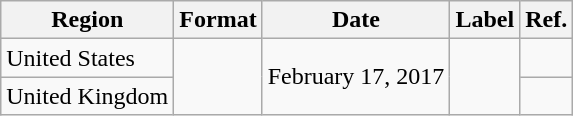<table class="wikitable">
<tr>
<th>Region</th>
<th>Format</th>
<th>Date</th>
<th>Label</th>
<th>Ref.</th>
</tr>
<tr>
<td>United States</td>
<td rowspan="2"></td>
<td rowspan="2">February 17, 2017</td>
<td rowspan="2"></td>
<td></td>
</tr>
<tr>
<td>United Kingdom</td>
<td></td>
</tr>
</table>
